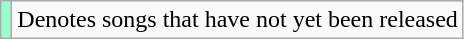<table class="wikitable sortable">
<tr>
<td style="background:#9fc;"></td>
<td>Denotes songs that have not yet been released</td>
</tr>
</table>
